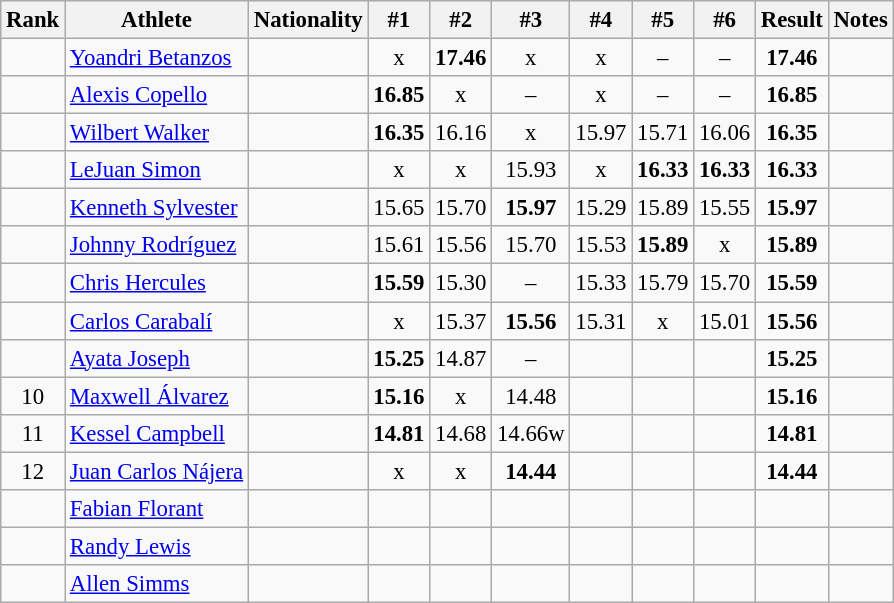<table class="wikitable sortable" style="text-align:center;font-size:95%">
<tr>
<th>Rank</th>
<th>Athlete</th>
<th>Nationality</th>
<th>#1</th>
<th>#2</th>
<th>#3</th>
<th>#4</th>
<th>#5</th>
<th>#6</th>
<th>Result</th>
<th>Notes</th>
</tr>
<tr>
<td></td>
<td align="left"><a href='#'>Yoandri Betanzos</a></td>
<td align=left></td>
<td>x</td>
<td><strong>17.46</strong></td>
<td>x</td>
<td>x</td>
<td>–</td>
<td>–</td>
<td><strong>17.46</strong></td>
<td></td>
</tr>
<tr>
<td></td>
<td align="left"><a href='#'>Alexis Copello</a></td>
<td align=left></td>
<td><strong>16.85</strong></td>
<td>x</td>
<td>–</td>
<td>x</td>
<td>–</td>
<td>–</td>
<td><strong>16.85</strong></td>
<td></td>
</tr>
<tr>
<td></td>
<td align="left"><a href='#'>Wilbert Walker</a></td>
<td align=left></td>
<td><strong>16.35</strong></td>
<td>16.16</td>
<td>x</td>
<td>15.97</td>
<td>15.71</td>
<td>16.06</td>
<td><strong>16.35</strong></td>
<td></td>
</tr>
<tr>
<td></td>
<td align="left"><a href='#'>LeJuan Simon</a></td>
<td align=left></td>
<td>x</td>
<td>x</td>
<td>15.93</td>
<td>x</td>
<td><strong>16.33</strong></td>
<td><strong>16.33</strong></td>
<td><strong>16.33</strong></td>
<td></td>
</tr>
<tr>
<td></td>
<td align="left"><a href='#'>Kenneth Sylvester</a></td>
<td align=left></td>
<td>15.65</td>
<td>15.70</td>
<td><strong>15.97</strong></td>
<td>15.29</td>
<td>15.89</td>
<td>15.55</td>
<td><strong>15.97</strong></td>
<td></td>
</tr>
<tr>
<td></td>
<td align="left"><a href='#'>Johnny Rodríguez</a></td>
<td align=left></td>
<td>15.61</td>
<td>15.56</td>
<td>15.70</td>
<td>15.53</td>
<td><strong>15.89</strong></td>
<td>x</td>
<td><strong>15.89</strong></td>
<td></td>
</tr>
<tr>
<td></td>
<td align="left"><a href='#'>Chris Hercules</a></td>
<td align=left></td>
<td><strong>15.59</strong></td>
<td>15.30</td>
<td>–</td>
<td>15.33</td>
<td>15.79</td>
<td>15.70</td>
<td><strong>15.59</strong></td>
<td></td>
</tr>
<tr>
<td></td>
<td align="left"><a href='#'>Carlos Carabalí</a></td>
<td align=left></td>
<td>x</td>
<td>15.37</td>
<td><strong>15.56</strong></td>
<td>15.31</td>
<td>x</td>
<td>15.01</td>
<td><strong>15.56</strong></td>
<td></td>
</tr>
<tr>
<td></td>
<td align="left"><a href='#'>Ayata Joseph</a></td>
<td align=left></td>
<td><strong>15.25</strong></td>
<td>14.87</td>
<td>–</td>
<td></td>
<td></td>
<td></td>
<td><strong>15.25</strong></td>
<td></td>
</tr>
<tr>
<td>10</td>
<td align="left"><a href='#'>Maxwell Álvarez</a></td>
<td align=left></td>
<td><strong>15.16</strong></td>
<td>x</td>
<td>14.48</td>
<td></td>
<td></td>
<td></td>
<td><strong>15.16</strong></td>
<td></td>
</tr>
<tr>
<td>11</td>
<td align="left"><a href='#'>Kessel Campbell</a></td>
<td align=left></td>
<td><strong>14.81</strong></td>
<td>14.68</td>
<td>14.66w</td>
<td></td>
<td></td>
<td></td>
<td><strong>14.81</strong></td>
<td></td>
</tr>
<tr>
<td>12</td>
<td align="left"><a href='#'>Juan Carlos Nájera</a></td>
<td align=left></td>
<td>x</td>
<td>x</td>
<td><strong>14.44</strong></td>
<td></td>
<td></td>
<td></td>
<td><strong>14.44</strong></td>
<td></td>
</tr>
<tr>
<td></td>
<td align="left"><a href='#'>Fabian Florant</a></td>
<td align=left></td>
<td></td>
<td></td>
<td></td>
<td></td>
<td></td>
<td></td>
<td><strong></strong></td>
<td></td>
</tr>
<tr>
<td></td>
<td align="left"><a href='#'>Randy Lewis</a></td>
<td align=left></td>
<td></td>
<td></td>
<td></td>
<td></td>
<td></td>
<td></td>
<td><strong></strong></td>
<td></td>
</tr>
<tr>
<td></td>
<td align="left"><a href='#'>Allen Simms</a></td>
<td align=left></td>
<td></td>
<td></td>
<td></td>
<td></td>
<td></td>
<td></td>
<td><strong></strong></td>
<td></td>
</tr>
</table>
